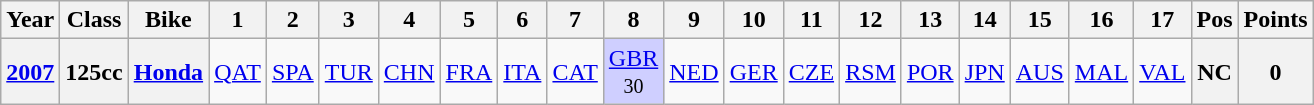<table class="wikitable" style="text-align:center">
<tr>
<th>Year</th>
<th>Class</th>
<th>Bike</th>
<th>1</th>
<th>2</th>
<th>3</th>
<th>4</th>
<th>5</th>
<th>6</th>
<th>7</th>
<th>8</th>
<th>9</th>
<th>10</th>
<th>11</th>
<th>12</th>
<th>13</th>
<th>14</th>
<th>15</th>
<th>16</th>
<th>17</th>
<th>Pos</th>
<th>Points</th>
</tr>
<tr>
<th align="left"><a href='#'>2007</a></th>
<th align="left">125cc</th>
<th align="left"><a href='#'>Honda</a></th>
<td><a href='#'>QAT</a></td>
<td><a href='#'>SPA</a></td>
<td><a href='#'>TUR</a></td>
<td><a href='#'>CHN</a></td>
<td><a href='#'>FRA</a></td>
<td><a href='#'>ITA</a></td>
<td><a href='#'>CAT</a></td>
<td style="background:#cfcfff;"><a href='#'>GBR</a><br><small>30</small></td>
<td><a href='#'>NED</a></td>
<td><a href='#'>GER</a></td>
<td><a href='#'>CZE</a></td>
<td><a href='#'>RSM</a></td>
<td><a href='#'>POR</a></td>
<td><a href='#'>JPN</a></td>
<td><a href='#'>AUS</a></td>
<td><a href='#'>MAL</a></td>
<td><a href='#'>VAL</a></td>
<th>NC</th>
<th>0</th>
</tr>
</table>
